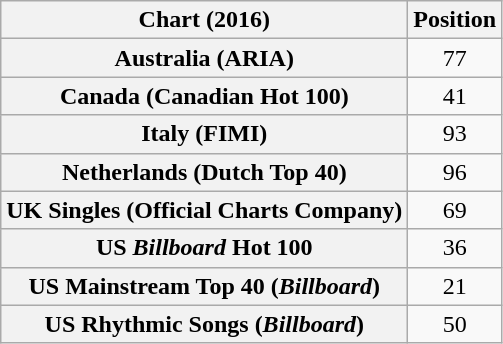<table class="wikitable plainrowheaders sortable" style="text-align:center">
<tr>
<th>Chart (2016)</th>
<th>Position</th>
</tr>
<tr>
<th scope="row">Australia (ARIA)</th>
<td>77</td>
</tr>
<tr>
<th scope="row">Canada (Canadian Hot 100)</th>
<td>41</td>
</tr>
<tr>
<th scope="row">Italy (FIMI)</th>
<td>93</td>
</tr>
<tr>
<th scope="row">Netherlands (Dutch Top 40)</th>
<td>96</td>
</tr>
<tr>
<th scope="row">UK Singles (Official Charts Company)</th>
<td>69</td>
</tr>
<tr>
<th scope="row">US <em>Billboard</em> Hot 100</th>
<td>36</td>
</tr>
<tr>
<th scope="row">US Mainstream Top 40 (<em>Billboard</em>)</th>
<td>21</td>
</tr>
<tr>
<th scope="row">US Rhythmic Songs (<em>Billboard</em>)</th>
<td>50</td>
</tr>
</table>
